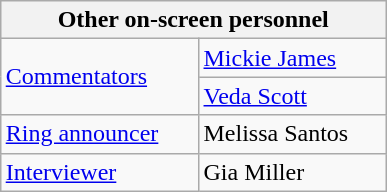<table align="right" class="wikitable" style="border:1px; margin-left:1em;">
<tr>
<th width="250" colspan="2"><strong>Other on-screen personnel</strong></th>
</tr>
<tr>
<td rowspan="2"><a href='#'>Commentators</a></td>
<td><a href='#'>Mickie James</a></td>
</tr>
<tr>
<td><a href='#'>Veda Scott</a></td>
</tr>
<tr>
<td rowspan="1"><a href='#'>Ring announcer</a></td>
<td>Melissa Santos</td>
</tr>
<tr>
<td rowspan="1"><a href='#'>Interviewer</a></td>
<td>Gia Miller</td>
</tr>
</table>
